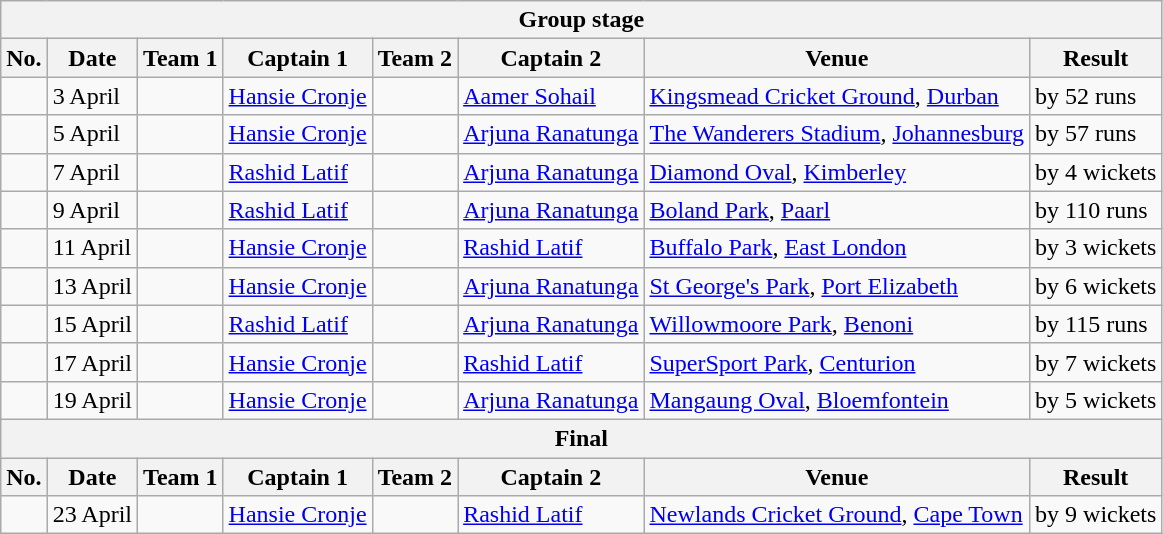<table class="wikitable">
<tr>
<th colspan="9">Group stage</th>
</tr>
<tr>
<th>No.</th>
<th>Date</th>
<th>Team 1</th>
<th>Captain 1</th>
<th>Team 2</th>
<th>Captain 2</th>
<th>Venue</th>
<th>Result</th>
</tr>
<tr>
<td></td>
<td>3 April</td>
<td></td>
<td><a href='#'>Hansie Cronje</a></td>
<td></td>
<td><a href='#'>Aamer Sohail</a></td>
<td><a href='#'>Kingsmead Cricket Ground</a>, <a href='#'>Durban</a></td>
<td> by 52 runs</td>
</tr>
<tr>
<td></td>
<td>5 April</td>
<td></td>
<td><a href='#'>Hansie Cronje</a></td>
<td></td>
<td><a href='#'>Arjuna Ranatunga</a></td>
<td><a href='#'>The Wanderers Stadium</a>, <a href='#'>Johannesburg</a></td>
<td> by 57 runs</td>
</tr>
<tr>
<td></td>
<td>7 April</td>
<td></td>
<td><a href='#'>Rashid Latif</a></td>
<td></td>
<td><a href='#'>Arjuna Ranatunga</a></td>
<td><a href='#'>Diamond Oval</a>, <a href='#'>Kimberley</a></td>
<td> by 4 wickets</td>
</tr>
<tr>
<td></td>
<td>9 April</td>
<td></td>
<td><a href='#'>Rashid Latif</a></td>
<td></td>
<td><a href='#'>Arjuna Ranatunga</a></td>
<td><a href='#'>Boland Park</a>, <a href='#'>Paarl</a></td>
<td> by 110 runs</td>
</tr>
<tr>
<td></td>
<td>11 April</td>
<td></td>
<td><a href='#'>Hansie Cronje</a></td>
<td></td>
<td><a href='#'>Rashid Latif</a></td>
<td><a href='#'>Buffalo Park</a>, <a href='#'>East London</a></td>
<td> by 3 wickets</td>
</tr>
<tr>
<td></td>
<td>13 April</td>
<td></td>
<td><a href='#'>Hansie Cronje</a></td>
<td></td>
<td><a href='#'>Arjuna Ranatunga</a></td>
<td><a href='#'>St George's Park</a>, <a href='#'>Port Elizabeth</a></td>
<td> by 6 wickets</td>
</tr>
<tr>
<td></td>
<td>15 April</td>
<td></td>
<td><a href='#'>Rashid Latif</a></td>
<td></td>
<td><a href='#'>Arjuna Ranatunga</a></td>
<td><a href='#'>Willowmoore Park</a>, <a href='#'>Benoni</a></td>
<td> by 115 runs</td>
</tr>
<tr>
<td></td>
<td>17 April</td>
<td></td>
<td><a href='#'>Hansie Cronje</a></td>
<td></td>
<td><a href='#'>Rashid Latif</a></td>
<td><a href='#'>SuperSport Park</a>, <a href='#'>Centurion</a></td>
<td> by 7 wickets</td>
</tr>
<tr>
<td></td>
<td>19 April</td>
<td></td>
<td><a href='#'>Hansie Cronje</a></td>
<td></td>
<td><a href='#'>Arjuna Ranatunga</a></td>
<td><a href='#'>Mangaung Oval</a>, <a href='#'>Bloemfontein</a></td>
<td> by 5 wickets</td>
</tr>
<tr>
<th colspan="9">Final</th>
</tr>
<tr>
<th>No.</th>
<th>Date</th>
<th>Team 1</th>
<th>Captain 1</th>
<th>Team 2</th>
<th>Captain 2</th>
<th>Venue</th>
<th>Result</th>
</tr>
<tr>
<td></td>
<td>23 April</td>
<td></td>
<td><a href='#'>Hansie Cronje</a></td>
<td></td>
<td><a href='#'>Rashid Latif</a></td>
<td><a href='#'>Newlands Cricket Ground</a>, <a href='#'>Cape Town</a></td>
<td> by 9 wickets</td>
</tr>
</table>
